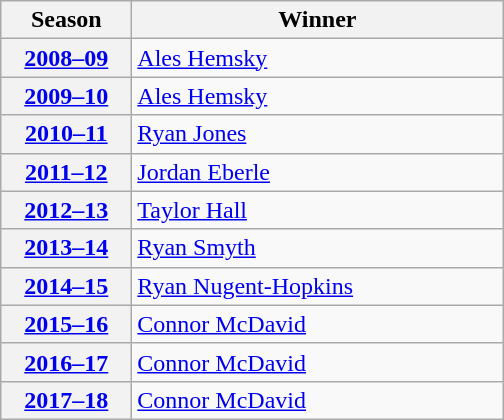<table class="wikitable">
<tr>
<th scope="col" style="width:5em">Season</th>
<th scope="col" style="width:15em">Winner</th>
</tr>
<tr>
<th scope="row"><a href='#'>2008–09</a></th>
<td><a href='#'>Ales Hemsky</a></td>
</tr>
<tr>
<th scope="row"><a href='#'>2009–10</a></th>
<td><a href='#'>Ales Hemsky</a></td>
</tr>
<tr>
<th scope="row"><a href='#'>2010–11</a></th>
<td><a href='#'>Ryan Jones</a></td>
</tr>
<tr>
<th scope="row"><a href='#'>2011–12</a></th>
<td><a href='#'>Jordan Eberle</a></td>
</tr>
<tr>
<th scope="row"><a href='#'>2012–13</a></th>
<td><a href='#'>Taylor Hall</a></td>
</tr>
<tr>
<th scope="row"><a href='#'>2013–14</a></th>
<td><a href='#'>Ryan Smyth</a></td>
</tr>
<tr>
<th scope="row"><a href='#'>2014–15</a></th>
<td><a href='#'>Ryan Nugent-Hopkins</a></td>
</tr>
<tr>
<th scope="row"><a href='#'>2015–16</a></th>
<td><a href='#'>Connor McDavid</a></td>
</tr>
<tr>
<th scope="row"><a href='#'>2016–17</a></th>
<td><a href='#'>Connor McDavid</a></td>
</tr>
<tr>
<th scope="row"><a href='#'>2017–18</a></th>
<td><a href='#'>Connor McDavid</a></td>
</tr>
</table>
